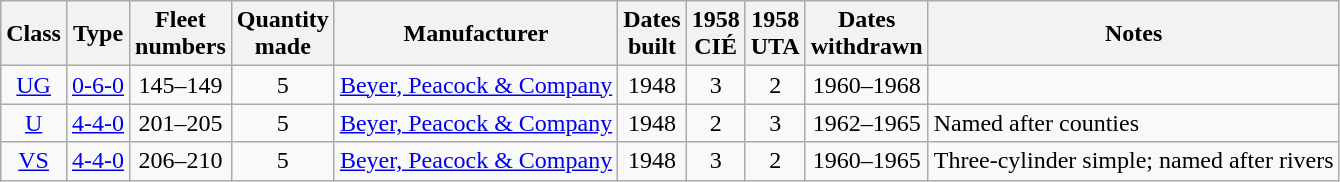<table class=wikitable style=text-align:center>
<tr>
<th>Class</th>
<th>Type</th>
<th>Fleet<br>numbers</th>
<th>Quantity<br>made</th>
<th>Manufacturer</th>
<th>Dates<br>built</th>
<th>1958<br>CIÉ</th>
<th>1958<br>UTA</th>
<th>Dates<br>withdrawn</th>
<th>Notes</th>
</tr>
<tr>
<td><a href='#'>UG</a></td>
<td><a href='#'>0-6-0</a></td>
<td>145–149</td>
<td>5</td>
<td><a href='#'>Beyer, Peacock & Company</a></td>
<td>1948</td>
<td>3</td>
<td>2</td>
<td>1960–1968</td>
<td align=left></td>
</tr>
<tr>
<td><a href='#'>U</a></td>
<td><a href='#'>4-4-0</a></td>
<td>201–205</td>
<td>5</td>
<td><a href='#'>Beyer, Peacock & Company</a></td>
<td>1948</td>
<td>2</td>
<td>3</td>
<td>1962–1965</td>
<td align=left>Named after counties</td>
</tr>
<tr>
<td><a href='#'>VS</a></td>
<td><a href='#'>4-4-0</a></td>
<td>206–210</td>
<td>5</td>
<td><a href='#'>Beyer, Peacock & Company</a></td>
<td>1948</td>
<td>3</td>
<td>2</td>
<td>1960–1965</td>
<td align=left> Three-cylinder simple; named after rivers</td>
</tr>
</table>
